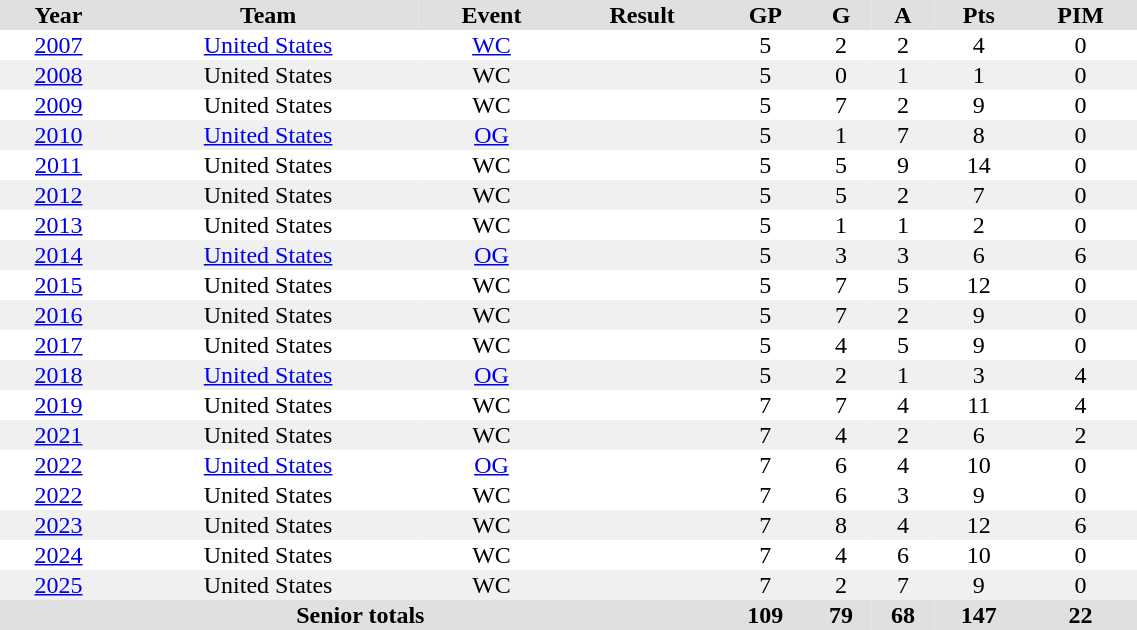<table border="0" cellpadding="1" cellspacing="0" style="text-align:center; width:60%">
<tr style="background:#e0e0e0;">
<th>Year</th>
<th>Team</th>
<th>Event</th>
<th>Result</th>
<th>GP</th>
<th>G</th>
<th>A</th>
<th>Pts</th>
<th>PIM</th>
</tr>
<tr>
<td><a href='#'>2007</a></td>
<td><a href='#'>United States</a></td>
<td><a href='#'>WC</a></td>
<td></td>
<td>5</td>
<td>2</td>
<td>2</td>
<td>4</td>
<td>0</td>
</tr>
<tr bgcolor="#f0f0f0">
<td><a href='#'>2008</a></td>
<td>United States</td>
<td>WC</td>
<td></td>
<td>5</td>
<td>0</td>
<td>1</td>
<td>1</td>
<td>0</td>
</tr>
<tr>
<td><a href='#'>2009</a></td>
<td>United States</td>
<td>WC</td>
<td></td>
<td>5</td>
<td>7</td>
<td>2</td>
<td>9</td>
<td>0</td>
</tr>
<tr bgcolor="#f0f0f0">
<td><a href='#'>2010</a></td>
<td><a href='#'>United States</a></td>
<td><a href='#'>OG</a></td>
<td></td>
<td>5</td>
<td>1</td>
<td>7</td>
<td>8</td>
<td>0</td>
</tr>
<tr>
<td><a href='#'>2011</a></td>
<td>United States</td>
<td>WC</td>
<td></td>
<td>5</td>
<td>5</td>
<td>9</td>
<td>14</td>
<td>0</td>
</tr>
<tr bgcolor="#f0f0f0">
<td><a href='#'>2012</a></td>
<td>United States</td>
<td>WC</td>
<td></td>
<td>5</td>
<td>5</td>
<td>2</td>
<td>7</td>
<td>0</td>
</tr>
<tr>
<td><a href='#'>2013</a></td>
<td>United States</td>
<td>WC</td>
<td></td>
<td>5</td>
<td>1</td>
<td>1</td>
<td>2</td>
<td>0</td>
</tr>
<tr bgcolor="#f0f0f0">
<td><a href='#'>2014</a></td>
<td><a href='#'>United States</a></td>
<td><a href='#'>OG</a></td>
<td></td>
<td>5</td>
<td>3</td>
<td>3</td>
<td>6</td>
<td>6</td>
</tr>
<tr>
<td><a href='#'>2015</a></td>
<td>United States</td>
<td>WC</td>
<td></td>
<td>5</td>
<td>7</td>
<td>5</td>
<td>12</td>
<td>0</td>
</tr>
<tr bgcolor="#f0f0f0">
<td><a href='#'>2016</a></td>
<td>United States</td>
<td>WC</td>
<td></td>
<td>5</td>
<td>7</td>
<td>2</td>
<td>9</td>
<td>0</td>
</tr>
<tr>
<td><a href='#'>2017</a></td>
<td>United States</td>
<td>WC</td>
<td></td>
<td>5</td>
<td>4</td>
<td>5</td>
<td>9</td>
<td>0</td>
</tr>
<tr bgcolor="#f0f0f0">
<td><a href='#'>2018</a></td>
<td><a href='#'>United States</a></td>
<td><a href='#'>OG</a></td>
<td></td>
<td>5</td>
<td>2</td>
<td>1</td>
<td>3</td>
<td>4</td>
</tr>
<tr>
<td><a href='#'>2019</a></td>
<td>United States</td>
<td>WC</td>
<td></td>
<td>7</td>
<td>7</td>
<td>4</td>
<td>11</td>
<td>4</td>
</tr>
<tr bgcolor="#f0f0f0">
<td><a href='#'>2021</a></td>
<td>United States</td>
<td>WC</td>
<td></td>
<td>7</td>
<td>4</td>
<td>2</td>
<td>6</td>
<td>2</td>
</tr>
<tr>
<td><a href='#'>2022</a></td>
<td><a href='#'>United States</a></td>
<td><a href='#'>OG</a></td>
<td></td>
<td>7</td>
<td>6</td>
<td>4</td>
<td>10</td>
<td>0</td>
</tr>
<tr>
<td><a href='#'>2022</a></td>
<td>United States</td>
<td>WC</td>
<td></td>
<td>7</td>
<td>6</td>
<td>3</td>
<td>9</td>
<td>0</td>
</tr>
<tr bgcolor="#f0f0f0">
<td><a href='#'>2023</a></td>
<td>United States</td>
<td>WC</td>
<td></td>
<td>7</td>
<td>8</td>
<td>4</td>
<td>12</td>
<td>6</td>
</tr>
<tr>
<td><a href='#'>2024</a></td>
<td>United States</td>
<td>WC</td>
<td></td>
<td>7</td>
<td>4</td>
<td>6</td>
<td>10</td>
<td>0</td>
</tr>
<tr bgcolor="#f0f0f0">
<td><a href='#'>2025</a></td>
<td>United States</td>
<td>WC</td>
<td></td>
<td>7</td>
<td>2</td>
<td>7</td>
<td>9</td>
<td>0</td>
</tr>
<tr bgcolor="#e0e0e0">
<th colspan=4>Senior totals</th>
<th>109</th>
<th>79</th>
<th>68</th>
<th>147</th>
<th>22</th>
</tr>
</table>
